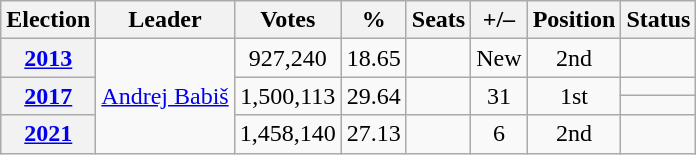<table class="wikitable" style="text-align:center">
<tr>
<th>Election</th>
<th>Leader</th>
<th>Votes</th>
<th>%</th>
<th>Seats</th>
<th>+/–</th>
<th>Position</th>
<th>Status</th>
</tr>
<tr>
<th><a href='#'>2013</a></th>
<td rowspan="4"><a href='#'>Andrej Babiš</a></td>
<td>927,240</td>
<td>18.65</td>
<td></td>
<td>New</td>
<td> 2nd</td>
<td></td>
</tr>
<tr>
<th rowspan="2"><a href='#'>2017</a></th>
<td rowspan="2">1,500,113</td>
<td rowspan="2">29.64</td>
<td rowspan="2"></td>
<td rowspan="2"> 31</td>
<td rowspan="2"> 1st</td>
<td> </td>
</tr>
<tr>
<td> </td>
</tr>
<tr>
<th><a href='#'>2021</a></th>
<td>1,458,140</td>
<td>27.13</td>
<td></td>
<td> 6</td>
<td> 2nd</td>
<td></td>
</tr>
</table>
